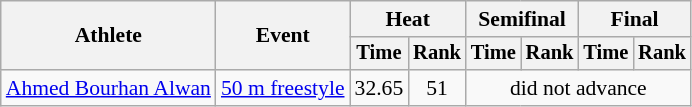<table class=wikitable style="font-size:90%">
<tr>
<th rowspan=2>Athlete</th>
<th rowspan=2>Event</th>
<th colspan="2">Heat</th>
<th colspan="2">Semifinal</th>
<th colspan="2">Final</th>
</tr>
<tr style="font-size:95%">
<th>Time</th>
<th>Rank</th>
<th>Time</th>
<th>Rank</th>
<th>Time</th>
<th>Rank</th>
</tr>
<tr align=center>
<td align=left><a href='#'>Ahmed Bourhan Alwan</a></td>
<td align=left><a href='#'>50 m freestyle</a></td>
<td>32.65</td>
<td>51</td>
<td colspan=4>did not advance</td>
</tr>
</table>
